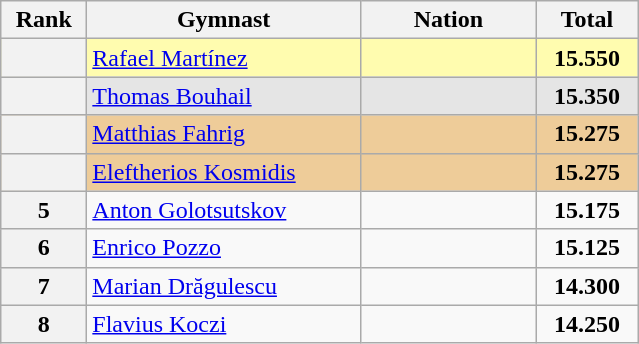<table class="wikitable sortable" style="text-align:center; font-size:100%">
<tr>
<th scope="col" style="width:50px;">Rank</th>
<th ! scope="col" style="width:175px;">Gymnast</th>
<th ! scope="col" style="width:110px;">Nation</th>
<th ! scope="col" style="width:60px;">Total</th>
</tr>
<tr style="background:#fffcaf;">
<th scope=row style="text-align:center"></th>
<td style="text-align:left;"><a href='#'>Rafael Martínez</a></td>
<td style="text-align:left;"></td>
<td><strong>15.550</strong></td>
</tr>
<tr style="background:#e5e5e5;">
<th scope=row style="text-align:center"></th>
<td style="text-align:left;"><a href='#'>Thomas Bouhail</a></td>
<td style="text-align:left;"></td>
<td><strong>15.350</strong></td>
</tr>
<tr style="background:#ec9;">
<th scope=row style="text-align:center"></th>
<td style="text-align:left;"><a href='#'>Matthias Fahrig</a></td>
<td style="text-align:left;"></td>
<td><strong>15.275</strong></td>
</tr>
<tr style="background:#ec9;">
<th scope=row style="text-align:center"></th>
<td style="text-align:left;"><a href='#'>Eleftherios Kosmidis</a></td>
<td style="text-align:left;"></td>
<td><strong>15.275</strong></td>
</tr>
<tr>
<th scope=row style="text-align:center">5</th>
<td style="text-align:left;"><a href='#'>Anton Golotsutskov</a></td>
<td style="text-align:left;"></td>
<td><strong>15.175</strong></td>
</tr>
<tr>
<th scope=row style="text-align:center">6</th>
<td style="text-align:left;"><a href='#'>Enrico Pozzo</a></td>
<td style="text-align:left;"></td>
<td><strong>15.125</strong></td>
</tr>
<tr>
<th scope=row style="text-align:center">7</th>
<td style="text-align:left;"><a href='#'>Marian Drăgulescu</a></td>
<td style="text-align:left;"></td>
<td><strong>14.300</strong></td>
</tr>
<tr>
<th scope=row style="text-align:center">8</th>
<td style="text-align:left;"><a href='#'>Flavius Koczi</a></td>
<td style="text-align:left;"></td>
<td><strong>14.250</strong></td>
</tr>
</table>
